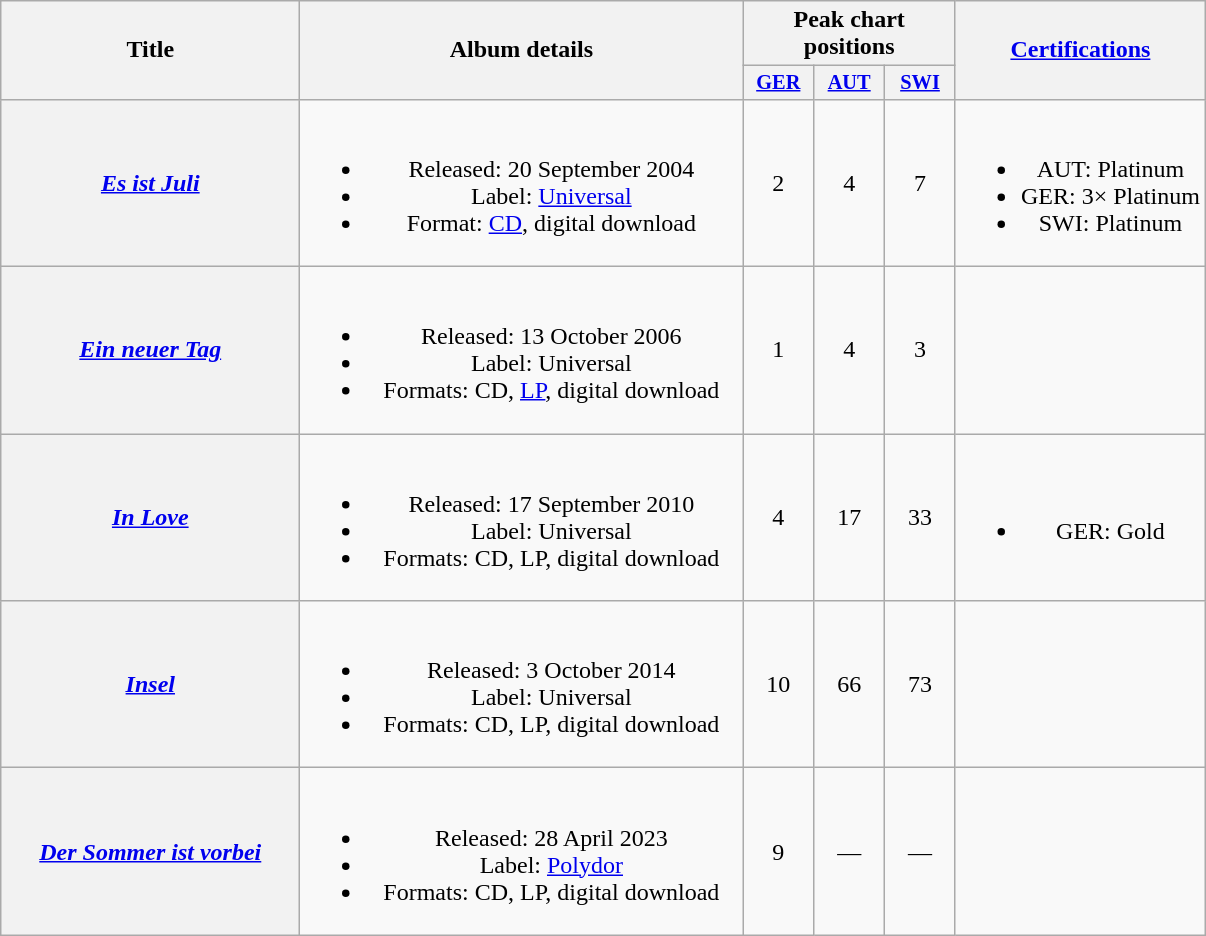<table class="wikitable plainrowheaders" style="text-align:center;" border="1">
<tr>
<th scope="col" rowspan="2" style="width:12em;">Title</th>
<th scope="col" rowspan="2" style="width:18em;">Album details</th>
<th scope="col" colspan="3">Peak chart positions</th>
<th scope="col" rowspan="2"><a href='#'>Certifications</a></th>
</tr>
<tr>
<th style="width:3em;font-size:85%"><a href='#'>GER</a><br></th>
<th style="width:3em;font-size:85%"><a href='#'>AUT</a><br></th>
<th style="width:3em;font-size:85%"><a href='#'>SWI</a><br></th>
</tr>
<tr>
<th scope="row"><em><a href='#'>Es ist Juli</a></em></th>
<td><br><ul><li>Released: 20 September 2004</li><li>Label: <a href='#'>Universal</a></li><li>Format: <a href='#'>CD</a>, digital download</li></ul></td>
<td style="text-align:center;">2</td>
<td style="text-align:center;">4</td>
<td style="text-align:center;">7</td>
<td><br><ul><li>AUT: Platinum</li><li>GER: 3× Platinum</li><li>SWI: Platinum</li></ul></td>
</tr>
<tr>
<th scope="row"><em><a href='#'>Ein neuer Tag</a></em></th>
<td><br><ul><li>Released: 13 October 2006</li><li>Label: Universal</li><li>Formats: CD, <a href='#'>LP</a>, digital download</li></ul></td>
<td style="text-align:center;">1</td>
<td style="text-align:center;">4</td>
<td style="text-align:center;">3</td>
<td></td>
</tr>
<tr>
<th scope="row"><em><a href='#'>In Love</a></em></th>
<td><br><ul><li>Released: 17 September 2010</li><li>Label: Universal</li><li>Formats: CD, LP, digital download</li></ul></td>
<td style="text-align:center;">4</td>
<td style="text-align:center;">17</td>
<td style="text-align:center;">33</td>
<td><br><ul><li>GER: Gold</li></ul></td>
</tr>
<tr>
<th scope="row"><em><a href='#'>Insel</a></em></th>
<td><br><ul><li>Released: 3 October 2014</li><li>Label: Universal</li><li>Formats: CD, LP, digital download</li></ul></td>
<td style="text-align:center;">10</td>
<td style="text-align:center;">66</td>
<td style="text-align:center;">73</td>
<td></td>
</tr>
<tr>
<th scope="row"><em><a href='#'>Der Sommer ist vorbei</a></em></th>
<td><br><ul><li>Released: 28 April 2023</li><li>Label: <a href='#'>Polydor</a></li><li>Formats: CD, LP, digital download</li></ul></td>
<td style="text-align:center;">9</td>
<td style="text-align:center;">—</td>
<td style="text-align:center;">—</td>
<td></td>
</tr>
</table>
